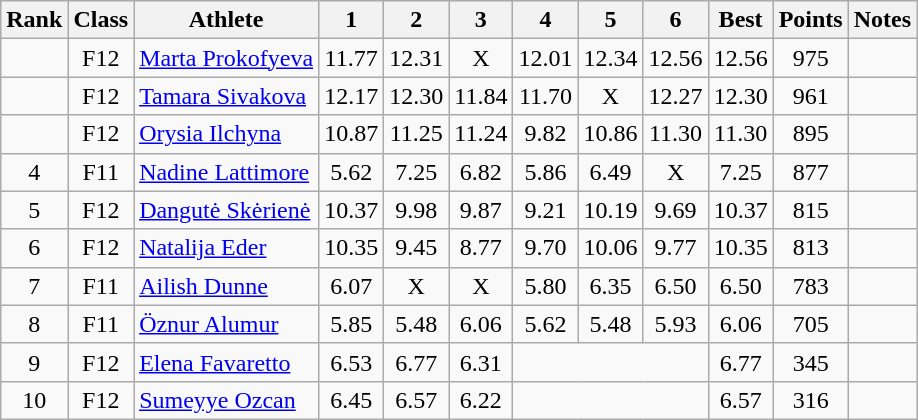<table class="wikitable sortable" style="text-align:center">
<tr>
<th>Rank</th>
<th>Class</th>
<th>Athlete</th>
<th>1</th>
<th>2</th>
<th>3</th>
<th>4</th>
<th>5</th>
<th>6</th>
<th>Best</th>
<th>Points</th>
<th>Notes</th>
</tr>
<tr>
<td></td>
<td>F12</td>
<td style="text-align:left"><a href='#'>Marta Prokofyeva</a><br></td>
<td>11.77</td>
<td>12.31</td>
<td>X</td>
<td>12.01</td>
<td>12.34</td>
<td>12.56</td>
<td>12.56</td>
<td>975</td>
<td></td>
</tr>
<tr>
<td></td>
<td>F12</td>
<td style="text-align:left"><a href='#'>Tamara Sivakova</a><br></td>
<td>12.17</td>
<td>12.30</td>
<td>11.84</td>
<td>11.70</td>
<td>X</td>
<td>12.27</td>
<td>12.30</td>
<td>961</td>
<td></td>
</tr>
<tr>
<td></td>
<td>F12</td>
<td style="text-align:left"><a href='#'>Orysia Ilchyna</a><br></td>
<td>10.87</td>
<td>11.25</td>
<td>11.24</td>
<td>9.82</td>
<td>10.86</td>
<td>11.30</td>
<td>11.30</td>
<td>895</td>
<td></td>
</tr>
<tr>
<td>4</td>
<td>F11</td>
<td style="text-align:left"><a href='#'>Nadine Lattimore</a><br></td>
<td>5.62</td>
<td>7.25</td>
<td>6.82</td>
<td>5.86</td>
<td>6.49</td>
<td>X</td>
<td>7.25</td>
<td>877</td>
<td></td>
</tr>
<tr>
<td>5</td>
<td>F12</td>
<td style="text-align:left"><a href='#'>Dangutė Skėrienė</a><br></td>
<td>10.37</td>
<td>9.98</td>
<td>9.87</td>
<td>9.21</td>
<td>10.19</td>
<td>9.69</td>
<td>10.37</td>
<td>815</td>
<td></td>
</tr>
<tr>
<td>6</td>
<td>F12</td>
<td style="text-align:left"><a href='#'>Natalija Eder</a><br></td>
<td>10.35</td>
<td>9.45</td>
<td>8.77</td>
<td>9.70</td>
<td>10.06</td>
<td>9.77</td>
<td>10.35</td>
<td>813</td>
<td></td>
</tr>
<tr>
<td>7</td>
<td>F11</td>
<td style="text-align:left"><a href='#'>Ailish Dunne</a><br></td>
<td>6.07</td>
<td>X</td>
<td>X</td>
<td>5.80</td>
<td>6.35</td>
<td>6.50</td>
<td>6.50</td>
<td>783</td>
<td></td>
</tr>
<tr>
<td>8</td>
<td>F11</td>
<td style="text-align:left"><a href='#'>Öznur Alumur</a><br></td>
<td>5.85</td>
<td>5.48</td>
<td>6.06</td>
<td>5.62</td>
<td>5.48</td>
<td>5.93</td>
<td>6.06</td>
<td>705</td>
<td></td>
</tr>
<tr>
<td>9</td>
<td>F12</td>
<td style="text-align:left"><a href='#'>Elena Favaretto</a><br></td>
<td>6.53</td>
<td>6.77</td>
<td>6.31</td>
<td colspan=3></td>
<td>6.77</td>
<td>345</td>
<td></td>
</tr>
<tr>
<td>10</td>
<td>F12</td>
<td style="text-align:left"><a href='#'>Sumeyye Ozcan</a><br></td>
<td>6.45</td>
<td>6.57</td>
<td>6.22</td>
<td colspan=3></td>
<td>6.57</td>
<td>316</td>
<td></td>
</tr>
</table>
